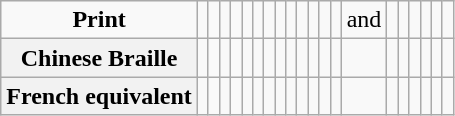<table class="wikitable nowrap">
<tr align=center>
<td style="font-weight: bold;">Print</td>
<td></td>
<td></td>
<td></td>
<td></td>
<td></td>
<td></td>
<td></td>
<td></td>
<td></td>
<td></td>
<td></td>
<td></td>
<td></td>
<td> and </td>
<td></td>
<td></td>
<td></td>
<td></td>
<td></td>
<td></td>
</tr>
<tr align=center>
<th>Chinese Braille</th>
<td></td>
<td></td>
<td></td>
<td></td>
<td></td>
<td></td>
<td></td>
<td></td>
<td></td>
<td></td>
<td></td>
<td></td>
<td></td>
<td></td>
<td></td>
<td></td>
<td></td>
<td></td>
<td></td>
<td></td>
</tr>
<tr align=center>
<th>French equivalent</th>
<td></td>
<td></td>
<td></td>
<td></td>
<td></td>
<td></td>
<td></td>
<td></td>
<td></td>
<td></td>
<td></td>
<td></td>
<td></td>
<td></td>
<td></td>
<td></td>
<td></td>
<td></td>
<td></td>
<td></td>
</tr>
</table>
